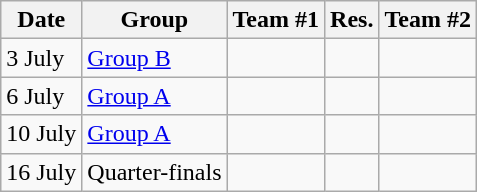<table class="wikitable"  style="text-align:left; width:;">
<tr>
<th>Date</th>
<th>Group</th>
<th>Team #1</th>
<th>Res.</th>
<th>Team #2</th>
</tr>
<tr>
<td>3 July</td>
<td><a href='#'>Group B</a></td>
<td></td>
<td></td>
<td></td>
</tr>
<tr>
<td>6 July</td>
<td><a href='#'>Group A</a></td>
<td></td>
<td></td>
<td></td>
</tr>
<tr>
<td>10 July</td>
<td><a href='#'>Group A</a></td>
<td></td>
<td></td>
<td></td>
</tr>
<tr>
<td>16 July</td>
<td>Quarter-finals</td>
<td></td>
<td></td>
<td></td>
</tr>
</table>
